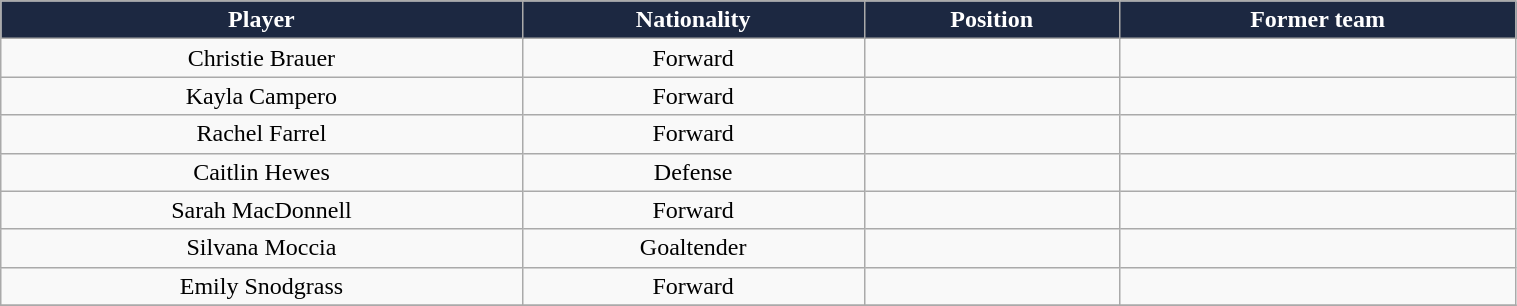<table class="wikitable" width="80%">
<tr align="center"  style=" background:#1c2841; color:white;">
<td><strong>Player</strong></td>
<td><strong>Nationality</strong></td>
<td><strong>Position</strong></td>
<td><strong>Former team</strong></td>
</tr>
<tr align="center" bgcolor="">
<td>Christie Brauer</td>
<td>Forward</td>
<td></td>
<td></td>
</tr>
<tr align="center" bgcolor="">
<td>Kayla Campero</td>
<td>Forward</td>
<td></td>
<td></td>
</tr>
<tr align="center" bgcolor="">
<td>Rachel Farrel</td>
<td>Forward</td>
<td></td>
<td></td>
</tr>
<tr align="center" bgcolor="">
<td>Caitlin Hewes</td>
<td>Defense</td>
<td></td>
<td></td>
</tr>
<tr align="center" bgcolor="">
<td>Sarah MacDonnell</td>
<td>Forward</td>
<td></td>
<td></td>
</tr>
<tr align="center" bgcolor="">
<td>Silvana Moccia</td>
<td>Goaltender</td>
<td></td>
<td></td>
</tr>
<tr align="center" bgcolor="">
<td>Emily Snodgrass</td>
<td>Forward</td>
<td></td>
<td></td>
</tr>
<tr align="center" bgcolor="">
</tr>
</table>
